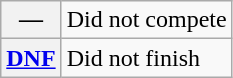<table class="wikitable">
<tr>
<th scope="row">—</th>
<td>Did not compete</td>
</tr>
<tr>
<th scope="row"><a href='#'>DNF</a></th>
<td>Did not finish</td>
</tr>
</table>
